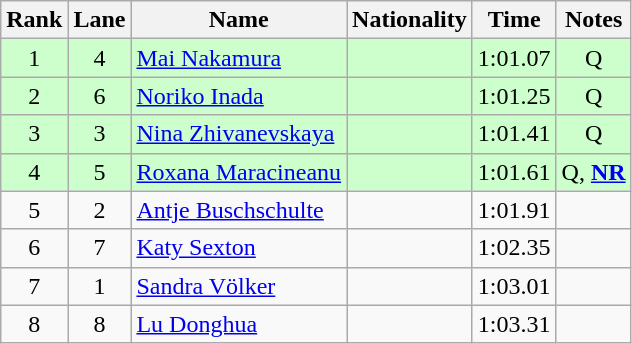<table class="wikitable sortable" style="text-align:center">
<tr>
<th>Rank</th>
<th>Lane</th>
<th>Name</th>
<th>Nationality</th>
<th>Time</th>
<th>Notes</th>
</tr>
<tr bgcolor=#cfc>
<td>1</td>
<td>4</td>
<td align=left><a href='#'>Mai Nakamura</a></td>
<td align=left></td>
<td>1:01.07</td>
<td>Q</td>
</tr>
<tr bgcolor=#cfc>
<td>2</td>
<td>6</td>
<td align=left><a href='#'>Noriko Inada</a></td>
<td align=left></td>
<td>1:01.25</td>
<td>Q</td>
</tr>
<tr bgcolor=#cfc>
<td>3</td>
<td>3</td>
<td align=left><a href='#'>Nina Zhivanevskaya</a></td>
<td align=left></td>
<td>1:01.41</td>
<td>Q</td>
</tr>
<tr bgcolor=#cfc>
<td>4</td>
<td>5</td>
<td align=left><a href='#'>Roxana Maracineanu</a></td>
<td align=left></td>
<td>1:01.61</td>
<td>Q, <strong><a href='#'>NR</a></strong></td>
</tr>
<tr>
<td>5</td>
<td>2</td>
<td align=left><a href='#'>Antje Buschschulte</a></td>
<td align=left></td>
<td>1:01.91</td>
<td></td>
</tr>
<tr>
<td>6</td>
<td>7</td>
<td align=left><a href='#'>Katy Sexton</a></td>
<td align=left></td>
<td>1:02.35</td>
<td></td>
</tr>
<tr>
<td>7</td>
<td>1</td>
<td align=left><a href='#'>Sandra Völker</a></td>
<td align=left></td>
<td>1:03.01</td>
<td></td>
</tr>
<tr>
<td>8</td>
<td>8</td>
<td align=left><a href='#'>Lu Donghua</a></td>
<td align=left></td>
<td>1:03.31</td>
<td></td>
</tr>
</table>
